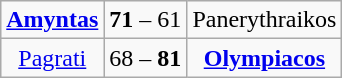<table class="wikitable" style="text-align: center; font-size:100%">
<tr>
<td><strong><a href='#'>Amyntas</a></strong></td>
<td><strong>71</strong> – 61</td>
<td>Panerythraikos</td>
</tr>
<tr>
<td><a href='#'>Pagrati</a></td>
<td>68 – <strong>81</strong></td>
<td><strong><a href='#'>Olympiacos</a></strong></td>
</tr>
</table>
